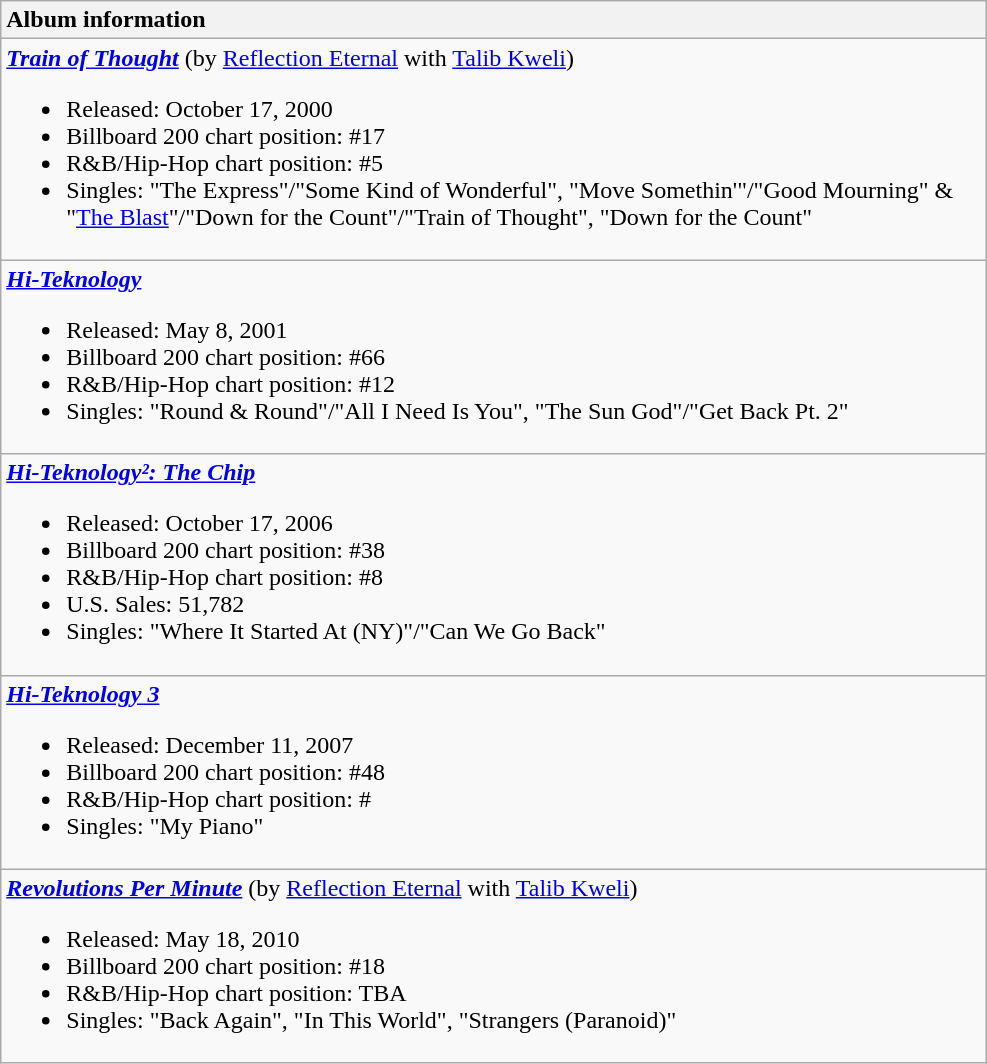<table class="wikitable">
<tr>
<th style="text-align:left; width:650px;">Album information</th>
</tr>
<tr>
<td align="left"><strong><em><a href='#'>Train of Thought</a></em></strong> (by <a href='#'>Reflection Eternal</a> with <a href='#'>Talib Kweli</a>)<br><ul><li>Released: October 17, 2000</li><li>Billboard 200 chart position: #17</li><li>R&B/Hip-Hop chart position: #5</li><li>Singles: "The Express"/"Some Kind of Wonderful", "Move Somethin'"/"Good Mourning" & "<a href='#'>The Blast</a>"/"Down for the Count"/"Train of Thought", "Down for the Count"</li></ul></td>
</tr>
<tr>
<td align="left"><strong><em><a href='#'>Hi-Teknology</a></em></strong><br><ul><li>Released: May 8, 2001</li><li>Billboard 200 chart position: #66</li><li>R&B/Hip-Hop chart position: #12</li><li>Singles: "Round & Round"/"All I Need Is You", "The Sun God"/"Get Back Pt. 2"</li></ul></td>
</tr>
<tr>
<td align="left"><strong><em><a href='#'>Hi-Teknology²: The Chip</a></em></strong><br><ul><li>Released: October 17, 2006</li><li>Billboard 200 chart position: #38</li><li>R&B/Hip-Hop chart position: #8</li><li>U.S. Sales: 51,782</li><li>Singles: "Where It Started At (NY)"/"Can We Go Back"</li></ul></td>
</tr>
<tr>
<td align="left"><strong><em><a href='#'>Hi-Teknology 3</a></em></strong><br><ul><li>Released: December 11, 2007</li><li>Billboard 200 chart position: #48</li><li>R&B/Hip-Hop chart position: #</li><li>Singles: "My Piano"</li></ul></td>
</tr>
<tr>
<td align="left"><strong><em><a href='#'>Revolutions Per Minute</a></em></strong> (by <a href='#'>Reflection Eternal</a> with <a href='#'>Talib Kweli</a>)<br><ul><li>Released: May 18, 2010</li><li>Billboard 200 chart position: #18</li><li>R&B/Hip-Hop chart position: TBA</li><li>Singles: "Back Again", "In This World", "Strangers (Paranoid)"</li></ul></td>
</tr>
</table>
